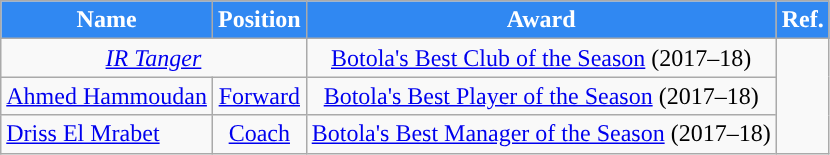<table class="wikitable">
<tr>
<th style="background:#3088f2; color:#ffffff; ">Name</th>
<th style="background:#3088f2; color:#ffffff; ">Position</th>
<th style="background:#3088f2; color:#ffffff; ">Award</th>
<th style="background:#3088f2; color:#ffffff; ">Ref.</th>
</tr>
<tr>
<td colspan="2" align="center"><em><a href='#'>IR Tanger</a></em></td>
<td align="center"><a href='#'>Botola's Best Club of the Season</a> (2017–18)</td>
<td rowspan="3"></td>
</tr>
<tr>
<td> <a href='#'>Ahmed Hammoudan</a></td>
<td align="center"><a href='#'>Forward</a></td>
<td align="center"><a href='#'>Botola's Best Player of the Season</a> (2017–18)</td>
</tr>
<tr>
<td> <a href='#'>Driss El Mrabet</a></td>
<td align="center"><a href='#'>Coach</a></td>
<td align="center"><a href='#'>Botola's Best Manager of the Season</a> (2017–18)</td>
</tr>
</table>
